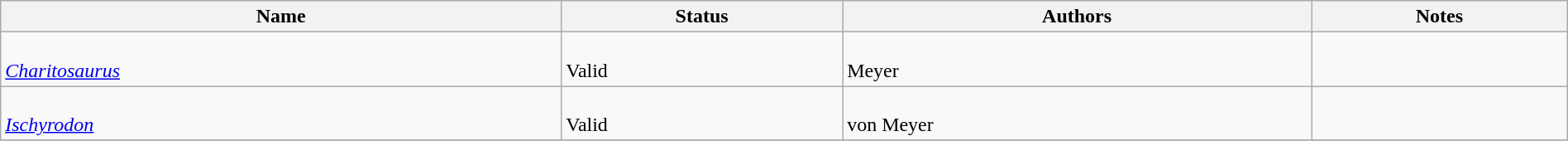<table class="wikitable sortable" align="center" width="100%">
<tr>
<th>Name</th>
<th>Status</th>
<th colspan="2">Authors</th>
<th>Notes</th>
</tr>
<tr>
<td><br><em><a href='#'>Charitosaurus</a></em></td>
<td><br>Valid</td>
<td style="border-right:0px" valign="top"><br>Meyer</td>
<td style="border-left:0px" valign="top"></td>
<td></td>
</tr>
<tr>
<td><br><em><a href='#'>Ischyrodon</a></em></td>
<td><br>Valid</td>
<td style="border-right:0px" valign="top"><br>von Meyer</td>
<td style="border-left:0px" valign="top"></td>
<td></td>
</tr>
<tr>
</tr>
</table>
